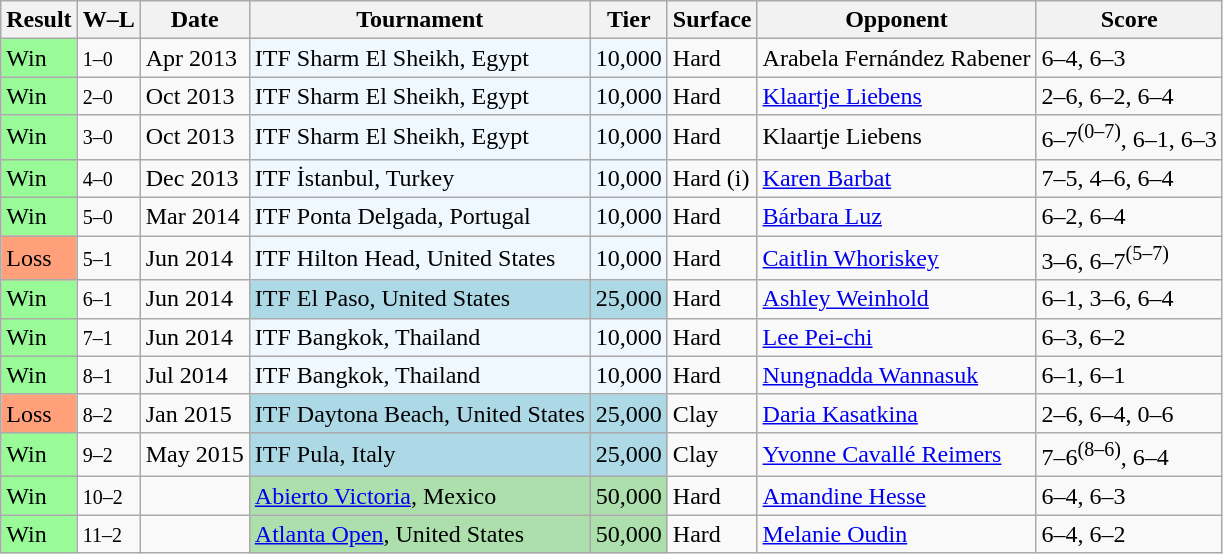<table class="sortable wikitable">
<tr>
<th>Result</th>
<th class=unsortable>W–L</th>
<th>Date</th>
<th>Tournament</th>
<th>Tier</th>
<th>Surface</th>
<th>Opponent</th>
<th class=unsortable>Score</th>
</tr>
<tr>
<td bgcolor=98FB98>Win</td>
<td><small>1–0</small></td>
<td>Apr 2013</td>
<td bgcolor=#f0f8ff>ITF Sharm El Sheikh, Egypt</td>
<td bgcolor=#f0f8ff>10,000</td>
<td>Hard</td>
<td> Arabela Fernández Rabener</td>
<td>6–4, 6–3</td>
</tr>
<tr>
<td bgcolor=98FB98>Win</td>
<td><small>2–0</small></td>
<td>Oct 2013</td>
<td style=background:#f0f8ff>ITF Sharm El Sheikh, Egypt</td>
<td style=background:#f0f8ff>10,000</td>
<td>Hard</td>
<td> <a href='#'>Klaartje Liebens</a></td>
<td>2–6, 6–2, 6–4</td>
</tr>
<tr>
<td bgcolor=98FB98>Win</td>
<td><small>3–0</small></td>
<td>Oct 2013</td>
<td style=background:#f0f8ff>ITF Sharm El Sheikh, Egypt</td>
<td style=background:#f0f8ff>10,000</td>
<td>Hard</td>
<td> Klaartje Liebens</td>
<td>6–7<sup>(0–7)</sup>, 6–1, 6–3</td>
</tr>
<tr>
<td bgcolor=98FB98>Win</td>
<td><small>4–0</small></td>
<td>Dec 2013</td>
<td style=background:#f0f8ff>ITF İstanbul, Turkey</td>
<td style=background:#f0f8ff>10,000</td>
<td>Hard (i)</td>
<td> <a href='#'>Karen Barbat</a></td>
<td>7–5, 4–6, 6–4</td>
</tr>
<tr>
<td bgcolor=98FB98>Win</td>
<td><small>5–0</small></td>
<td>Mar 2014</td>
<td style=background:#f0f8ff>ITF Ponta Delgada, Portugal</td>
<td style=background:#f0f8ff>10,000</td>
<td>Hard</td>
<td> <a href='#'>Bárbara Luz</a></td>
<td>6–2, 6–4</td>
</tr>
<tr>
<td bgcolor=FFA07A>Loss</td>
<td><small>5–1</small></td>
<td>Jun 2014</td>
<td style=background:#f0f8ff>ITF Hilton Head, United States</td>
<td style=background:#f0f8ff>10,000</td>
<td>Hard</td>
<td> <a href='#'>Caitlin Whoriskey</a></td>
<td>3–6, 6–7<sup>(5–7)</sup></td>
</tr>
<tr>
<td bgcolor=98FB98>Win</td>
<td><small>6–1</small></td>
<td>Jun 2014</td>
<td bgcolor=lightblue>ITF El Paso, United States</td>
<td bgcolor=lightblue>25,000</td>
<td>Hard</td>
<td> <a href='#'>Ashley Weinhold</a></td>
<td>6–1, 3–6, 6–4</td>
</tr>
<tr>
<td bgcolor=98FB98>Win</td>
<td><small>7–1</small></td>
<td>Jun 2014</td>
<td style=background:#f0f8ff>ITF Bangkok, Thailand</td>
<td style=background:#f0f8ff>10,000</td>
<td>Hard</td>
<td> <a href='#'>Lee Pei-chi</a></td>
<td>6–3, 6–2</td>
</tr>
<tr>
<td bgcolor=98FB98>Win</td>
<td><small>8–1</small></td>
<td>Jul 2014</td>
<td style=background:#f0f8ff>ITF Bangkok, Thailand</td>
<td style=background:#f0f8ff>10,000</td>
<td>Hard</td>
<td> <a href='#'>Nungnadda Wannasuk</a></td>
<td>6–1, 6–1</td>
</tr>
<tr>
<td bgcolor=FFA07A>Loss</td>
<td><small>8–2</small></td>
<td>Jan 2015</td>
<td style=background:lightblue>ITF Daytona Beach, United States</td>
<td style=background:lightblue>25,000</td>
<td>Clay</td>
<td> <a href='#'>Daria Kasatkina</a></td>
<td>2–6, 6–4, 0–6</td>
</tr>
<tr>
<td bgcolor=98FB98>Win</td>
<td><small>9–2</small></td>
<td>May 2015</td>
<td bgcolor=lightblue>ITF Pula, Italy</td>
<td bgcolor=lightblue>25,000</td>
<td>Clay</td>
<td> <a href='#'>Yvonne Cavallé Reimers</a></td>
<td>7–6<sup>(8–6)</sup>, 6–4</td>
</tr>
<tr>
<td bgcolor=98FB98>Win</td>
<td><small>10–2</small></td>
<td><a href='#'></a></td>
<td style=background:#addfad><a href='#'>Abierto Victoria</a>, Mexico</td>
<td style=background:#addfad>50,000</td>
<td>Hard</td>
<td> <a href='#'>Amandine Hesse</a></td>
<td>6–4, 6–3</td>
</tr>
<tr>
<td bgcolor=98FB98>Win</td>
<td><small>11–2</small></td>
<td><a href='#'></a></td>
<td style=background:#addfad><a href='#'>Atlanta Open</a>, United States</td>
<td style=background:#addfad>50,000</td>
<td>Hard</td>
<td> <a href='#'>Melanie Oudin</a></td>
<td>6–4, 6–2</td>
</tr>
</table>
